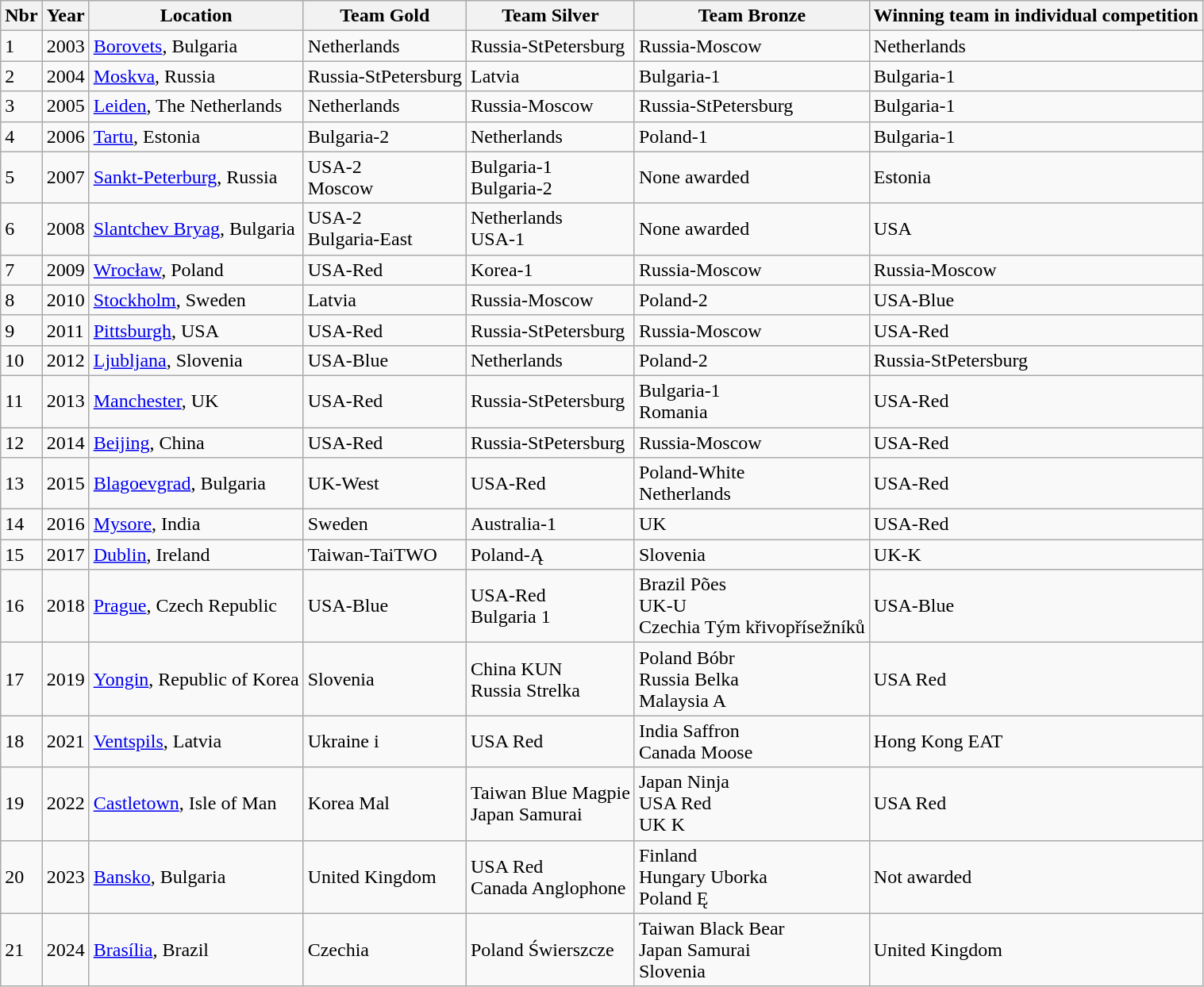<table class="wikitable">
<tr>
<th>Nbr</th>
<th>Year</th>
<th>Location</th>
<th>Team Gold</th>
<th>Team Silver</th>
<th>Team Bronze</th>
<th>Winning team in individual competition</th>
</tr>
<tr>
<td>1</td>
<td>2003</td>
<td><a href='#'>Borovets</a>, Bulgaria</td>
<td>Netherlands </td>
<td>Russia-StPetersburg </td>
<td>Russia-Moscow </td>
<td>Netherlands </td>
</tr>
<tr>
<td>2</td>
<td>2004</td>
<td><a href='#'>Moskva</a>, Russia</td>
<td>Russia-StPetersburg </td>
<td>Latvia </td>
<td>Bulgaria-1 </td>
<td>Bulgaria-1 </td>
</tr>
<tr>
<td>3</td>
<td>2005</td>
<td><a href='#'>Leiden</a>, The Netherlands</td>
<td>Netherlands </td>
<td>Russia-Moscow </td>
<td>Russia-StPetersburg </td>
<td>Bulgaria-1 </td>
</tr>
<tr>
<td>4</td>
<td>2006</td>
<td><a href='#'>Tartu</a>, Estonia</td>
<td>Bulgaria-2 </td>
<td>Netherlands </td>
<td>Poland-1 </td>
<td>Bulgaria-1 </td>
</tr>
<tr>
<td>5</td>
<td>2007</td>
<td><a href='#'>Sankt-Peterburg</a>, Russia</td>
<td>USA-2 <br>Moscow </td>
<td>Bulgaria-1 <br>Bulgaria-2 </td>
<td>None awarded</td>
<td>Estonia </td>
</tr>
<tr>
<td>6</td>
<td>2008</td>
<td><a href='#'>Slantchev Bryag</a>, Bulgaria</td>
<td>USA-2 <br>Bulgaria-East </td>
<td>Netherlands <br>USA-1 </td>
<td>None awarded</td>
<td>USA </td>
</tr>
<tr>
<td>7</td>
<td>2009</td>
<td><a href='#'>Wrocław</a>, Poland</td>
<td>USA-Red </td>
<td>Korea-1 </td>
<td>Russia-Moscow </td>
<td>Russia-Moscow </td>
</tr>
<tr>
<td>8</td>
<td>2010</td>
<td><a href='#'>Stockholm</a>, Sweden</td>
<td>Latvia </td>
<td>Russia-Moscow </td>
<td>Poland-2 </td>
<td>USA-Blue </td>
</tr>
<tr>
<td>9</td>
<td>2011</td>
<td><a href='#'>Pittsburgh</a>, USA</td>
<td>USA-Red </td>
<td>Russia-StPetersburg </td>
<td>Russia-Moscow </td>
<td>USA-Red </td>
</tr>
<tr>
<td>10</td>
<td>2012</td>
<td><a href='#'>Ljubljana</a>, Slovenia</td>
<td>USA-Blue </td>
<td>Netherlands </td>
<td>Poland-2 </td>
<td>Russia-StPetersburg </td>
</tr>
<tr>
<td>11</td>
<td>2013</td>
<td><a href='#'>Manchester</a>, UK</td>
<td>USA-Red </td>
<td>Russia-StPetersburg </td>
<td>Bulgaria-1 <br>Romania </td>
<td>USA-Red </td>
</tr>
<tr>
<td>12</td>
<td>2014</td>
<td><a href='#'>Beijing</a>, China</td>
<td>USA-Red </td>
<td>Russia-StPetersburg </td>
<td>Russia-Moscow </td>
<td>USA-Red </td>
</tr>
<tr>
<td>13</td>
<td>2015</td>
<td><a href='#'>Blagoevgrad</a>, Bulgaria</td>
<td>UK-West </td>
<td>USA-Red </td>
<td>Poland-White <br>Netherlands </td>
<td>USA-Red </td>
</tr>
<tr>
<td>14</td>
<td>2016</td>
<td><a href='#'>Mysore</a>, India</td>
<td>Sweden </td>
<td>Australia-1 </td>
<td>UK </td>
<td>USA-Red </td>
</tr>
<tr>
<td>15</td>
<td>2017</td>
<td><a href='#'>Dublin</a>, Ireland</td>
<td>Taiwan-TaiTWO </td>
<td>Poland-Ą </td>
<td>Slovenia </td>
<td>UK-K </td>
</tr>
<tr>
<td>16</td>
<td>2018</td>
<td><a href='#'>Prague</a>, Czech Republic</td>
<td>USA-Blue </td>
<td>USA-Red <br>Bulgaria 1 </td>
<td>Brazil Pões <br>UK-U <br>Czechia Tým křivopřísežníků </td>
<td>USA-Blue </td>
</tr>
<tr>
<td>17</td>
<td>2019</td>
<td><a href='#'>Yongin</a>, Republic of Korea</td>
<td>Slovenia </td>
<td>China KUN <br>Russia Strelka </td>
<td>Poland Bóbr <br>Russia Belka <br>Malaysia A</td>
<td>USA Red </td>
</tr>
<tr>
<td>18</td>
<td>2021</td>
<td><a href='#'>Ventspils</a>, Latvia</td>
<td>Ukraine і </td>
<td>USA Red </td>
<td>India Saffron <br>Canada Moose </td>
<td>Hong Kong EAT </td>
</tr>
<tr>
<td>19</td>
<td>2022</td>
<td><a href='#'>Castletown</a>, Isle of Man</td>
<td>Korea Mal </td>
<td>Taiwan Blue Magpie <br>Japan Samurai </td>
<td>Japan Ninja <br>USA Red <br>UK K </td>
<td>USA Red </td>
</tr>
<tr>
<td>20</td>
<td>2023</td>
<td><a href='#'>Bansko</a>, Bulgaria</td>
<td>United Kingdom </td>
<td>USA Red <br>Canada Anglophone </td>
<td>Finland <br>Hungary Uborka <br>Poland Ę </td>
<td>Not awarded</td>
</tr>
<tr>
<td>21</td>
<td>2024</td>
<td><a href='#'>Brasília</a>, Brazil</td>
<td>Czechia </td>
<td>Poland Świerszcze </td>
<td>Taiwan Black Bear <br>	Japan Samurai <br>	Slovenia </td>
<td>United Kingdom </td>
</tr>
</table>
